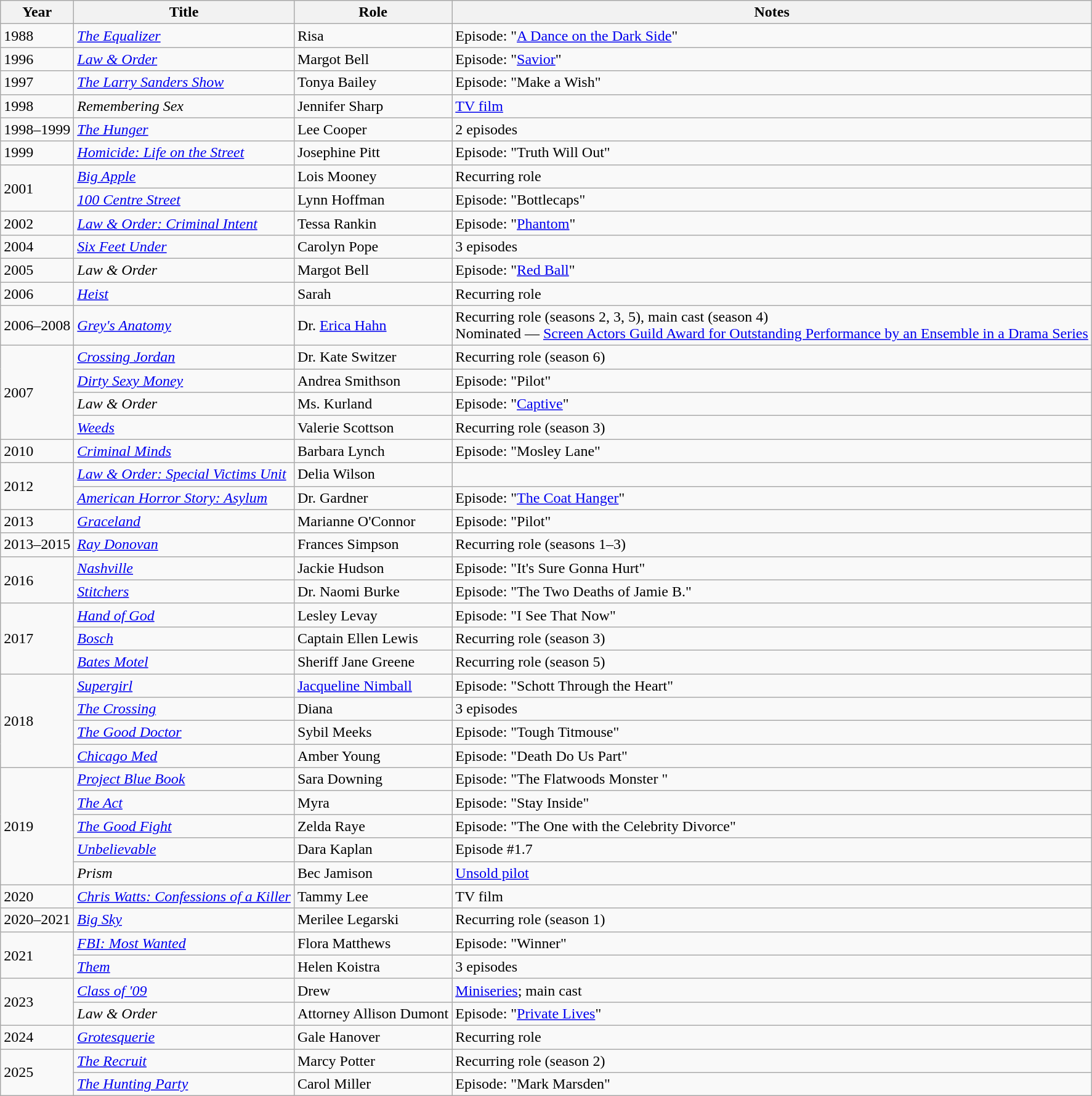<table class="wikitable sortable">
<tr>
<th>Year</th>
<th>Title</th>
<th>Role</th>
<th class="unsortable">Notes</th>
</tr>
<tr>
<td>1988</td>
<td><em><a href='#'>The Equalizer</a></em></td>
<td>Risa</td>
<td>Episode: "<a href='#'>A Dance on the Dark Side</a>" </td>
</tr>
<tr>
<td>1996</td>
<td><em><a href='#'>Law & Order</a></em></td>
<td>Margot Bell</td>
<td>Episode: "<a href='#'>Savior</a>" </td>
</tr>
<tr>
<td>1997</td>
<td><em><a href='#'>The Larry Sanders Show</a></em></td>
<td>Tonya Bailey</td>
<td>Episode: "Make a Wish"</td>
</tr>
<tr>
<td>1998</td>
<td><em>Remembering Sex</em></td>
<td>Jennifer Sharp</td>
<td><a href='#'>TV film</a></td>
</tr>
<tr>
<td>1998–1999</td>
<td><em><a href='#'>The Hunger</a></em></td>
<td>Lee Cooper</td>
<td>2 episodes</td>
</tr>
<tr>
<td>1999</td>
<td><em><a href='#'>Homicide: Life on the Street</a></em></td>
<td>Josephine Pitt</td>
<td>Episode: "Truth Will Out"</td>
</tr>
<tr>
<td rowspan="2">2001</td>
<td><em><a href='#'>Big Apple</a></em></td>
<td>Lois Mooney</td>
<td>Recurring role</td>
</tr>
<tr>
<td><em><a href='#'>100 Centre Street</a></em></td>
<td>Lynn Hoffman</td>
<td>Episode: "Bottlecaps"</td>
</tr>
<tr>
<td>2002</td>
<td><em><a href='#'>Law & Order: Criminal Intent</a></em></td>
<td>Tessa Rankin</td>
<td>Episode: "<a href='#'>Phantom</a>" </td>
</tr>
<tr>
<td>2004</td>
<td><em><a href='#'>Six Feet Under</a></em></td>
<td>Carolyn Pope</td>
<td>3 episodes</td>
</tr>
<tr>
<td>2005</td>
<td><em>Law & Order</em></td>
<td>Margot Bell</td>
<td>Episode: "<a href='#'>Red Ball</a>" </td>
</tr>
<tr>
<td>2006</td>
<td><em><a href='#'>Heist</a></em></td>
<td>Sarah</td>
<td>Recurring role</td>
</tr>
<tr>
<td>2006–2008</td>
<td><em><a href='#'>Grey's Anatomy</a></em></td>
<td>Dr. <a href='#'>Erica Hahn</a></td>
<td>Recurring role (seasons 2, 3, 5), main cast (season 4)<br>Nominated — <a href='#'>Screen Actors Guild Award for Outstanding Performance by an Ensemble in a Drama Series</a></td>
</tr>
<tr>
<td rowspan="4">2007</td>
<td><em><a href='#'>Crossing Jordan</a></em></td>
<td>Dr. Kate Switzer</td>
<td>Recurring role (season 6)</td>
</tr>
<tr>
<td><em><a href='#'>Dirty Sexy Money</a></em></td>
<td>Andrea Smithson</td>
<td>Episode: "Pilot"</td>
</tr>
<tr>
<td><em>Law & Order</em></td>
<td>Ms. Kurland</td>
<td>Episode: "<a href='#'>Captive</a>" </td>
</tr>
<tr>
<td><em><a href='#'>Weeds</a></em></td>
<td>Valerie Scottson</td>
<td>Recurring role (season 3)</td>
</tr>
<tr>
<td>2010</td>
<td><em><a href='#'>Criminal Minds</a></em></td>
<td>Barbara Lynch</td>
<td>Episode: "Mosley Lane"</td>
</tr>
<tr>
<td rowspan="2">2012</td>
<td><em><a href='#'>Law & Order: Special Victims Unit</a></em></td>
<td>Delia Wilson</td>
<td></td>
</tr>
<tr>
<td><em><a href='#'>American Horror Story: Asylum</a></em></td>
<td>Dr. Gardner</td>
<td>Episode: "<a href='#'>The Coat Hanger</a>"</td>
</tr>
<tr>
<td>2013</td>
<td><em><a href='#'>Graceland</a></em></td>
<td>Marianne O'Connor</td>
<td>Episode: "Pilot"</td>
</tr>
<tr>
<td>2013–2015</td>
<td><em><a href='#'>Ray Donovan</a></em></td>
<td>Frances Simpson</td>
<td>Recurring role (seasons 1–3)</td>
</tr>
<tr>
<td rowspan="2">2016</td>
<td><em><a href='#'>Nashville</a></em></td>
<td>Jackie Hudson</td>
<td>Episode: "It's Sure Gonna Hurt"</td>
</tr>
<tr>
<td><em><a href='#'>Stitchers</a></em></td>
<td>Dr. Naomi Burke</td>
<td>Episode: "The Two Deaths of Jamie B."</td>
</tr>
<tr>
<td rowspan="3">2017</td>
<td><em><a href='#'>Hand of God</a></em></td>
<td>Lesley Levay</td>
<td>Episode: "I See That Now"</td>
</tr>
<tr>
<td><em><a href='#'>Bosch</a></em></td>
<td>Captain Ellen Lewis</td>
<td>Recurring role (season 3)</td>
</tr>
<tr>
<td><em><a href='#'>Bates Motel</a></em></td>
<td>Sheriff Jane Greene</td>
<td>Recurring role (season 5)</td>
</tr>
<tr>
<td rowspan="4">2018</td>
<td><em><a href='#'>Supergirl</a></em></td>
<td><a href='#'>Jacqueline Nimball</a></td>
<td>Episode: "Schott Through the Heart"</td>
</tr>
<tr>
<td><em><a href='#'>The Crossing</a></em></td>
<td>Diana</td>
<td>3 episodes</td>
</tr>
<tr>
<td><em><a href='#'>The Good Doctor</a></em></td>
<td>Sybil Meeks</td>
<td>Episode: "Tough Titmouse"</td>
</tr>
<tr>
<td><em><a href='#'>Chicago Med</a></em></td>
<td>Amber Young</td>
<td>Episode: "Death Do Us Part"</td>
</tr>
<tr>
<td rowspan="5">2019</td>
<td><em><a href='#'>Project Blue Book</a></em></td>
<td>Sara Downing</td>
<td>Episode: "The Flatwoods Monster "</td>
</tr>
<tr>
<td><em><a href='#'>The Act</a></em></td>
<td>Myra</td>
<td>Episode: "Stay Inside"</td>
</tr>
<tr>
<td><em><a href='#'>The Good Fight</a></em></td>
<td>Zelda Raye</td>
<td>Episode: "The One with the Celebrity Divorce"</td>
</tr>
<tr>
<td><em><a href='#'>Unbelievable</a></em></td>
<td>Dara Kaplan</td>
<td>Episode #1.7</td>
</tr>
<tr>
<td><em>Prism</em></td>
<td>Bec Jamison</td>
<td><a href='#'>Unsold pilot</a></td>
</tr>
<tr>
<td>2020</td>
<td><em><a href='#'>Chris Watts: Confessions of a Killer</a></em></td>
<td>Tammy Lee</td>
<td>TV film</td>
</tr>
<tr>
<td>2020–2021</td>
<td><a href='#'><em>Big Sky</em></a></td>
<td>Merilee Legarski</td>
<td>Recurring role (season 1)</td>
</tr>
<tr>
<td rowspan="2">2021</td>
<td><em><a href='#'>FBI: Most Wanted</a></em></td>
<td>Flora Matthews</td>
<td>Episode: "Winner"</td>
</tr>
<tr>
<td><em><a href='#'>Them</a></em></td>
<td>Helen Koistra</td>
<td>3 episodes</td>
</tr>
<tr>
<td rowspan="2">2023</td>
<td><em><a href='#'>Class of '09</a></em></td>
<td>Drew</td>
<td><a href='#'>Miniseries</a>; main cast</td>
</tr>
<tr>
<td><em>Law & Order</em></td>
<td>Attorney Allison Dumont</td>
<td>Episode: "<a href='#'>Private Lives</a>" </td>
</tr>
<tr>
<td>2024</td>
<td><em><a href='#'>Grotesquerie</a></em></td>
<td>Gale Hanover</td>
<td>Recurring role</td>
</tr>
<tr>
<td rowspan="2">2025</td>
<td><em><a href='#'>The Recruit</a></em></td>
<td>Marcy Potter</td>
<td>Recurring role (season 2)</td>
</tr>
<tr>
<td><em><a href='#'>The Hunting Party</a></em></td>
<td>Carol Miller</td>
<td>Episode: "Mark Marsden" </td>
</tr>
</table>
